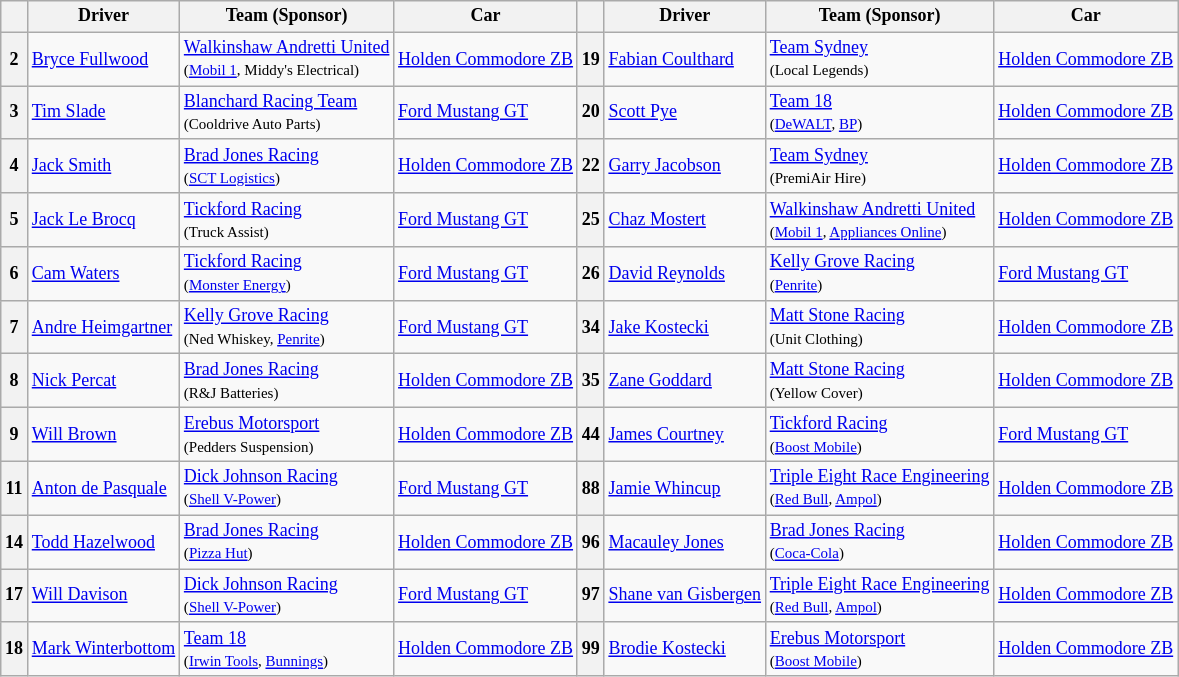<table class="wikitable" style=font-size:75%;>
<tr>
<th></th>
<th>Driver</th>
<th>Team (Sponsor)</th>
<th>Car</th>
<th></th>
<th>Driver</th>
<th>Team (Sponsor)</th>
<th>Car</th>
</tr>
<tr>
<th>2</th>
<td> <a href='#'>Bryce Fullwood</a></td>
<td><a href='#'>Walkinshaw Andretti United</a><br><small>(<a href='#'>Mobil 1</a>, Middy's Electrical)</small></td>
<td><a href='#'>Holden Commodore ZB</a></td>
<th>19</th>
<td> <a href='#'>Fabian Coulthard</a></td>
<td><a href='#'>Team Sydney</a><br><small>(Local Legends)</small></td>
<td><a href='#'>Holden Commodore ZB</a></td>
</tr>
<tr>
<th>3</th>
<td> <a href='#'>Tim Slade</a></td>
<td><a href='#'>Blanchard Racing Team</a><br><small>(Cooldrive Auto Parts)</small></td>
<td><a href='#'>Ford Mustang GT</a></td>
<th>20</th>
<td> <a href='#'>Scott Pye</a></td>
<td><a href='#'>Team 18</a><br><small>(<a href='#'>DeWALT</a>, <a href='#'>BP</a>)</small></td>
<td><a href='#'>Holden Commodore ZB</a></td>
</tr>
<tr>
<th>4</th>
<td> <a href='#'>Jack Smith</a></td>
<td><a href='#'>Brad Jones Racing</a><br><small>(<a href='#'>SCT Logistics</a>)</small></td>
<td><a href='#'>Holden Commodore ZB</a></td>
<th>22</th>
<td> <a href='#'>Garry Jacobson</a></td>
<td><a href='#'>Team Sydney</a><br><small>(PremiAir Hire)</small></td>
<td><a href='#'>Holden Commodore ZB</a></td>
</tr>
<tr>
<th>5</th>
<td> <a href='#'>Jack Le Brocq</a></td>
<td><a href='#'>Tickford Racing</a><br><small>(Truck Assist)</small></td>
<td><a href='#'>Ford Mustang GT</a></td>
<th>25</th>
<td> <a href='#'>Chaz Mostert</a></td>
<td><a href='#'>Walkinshaw Andretti United</a><br><small>(<a href='#'>Mobil 1</a>, <a href='#'>Appliances Online</a>)</small></td>
<td><a href='#'>Holden Commodore ZB</a></td>
</tr>
<tr>
<th>6</th>
<td> <a href='#'>Cam Waters</a></td>
<td><a href='#'>Tickford Racing</a><br><small>(<a href='#'>Monster Energy</a>)</small></td>
<td><a href='#'>Ford Mustang GT</a></td>
<th>26</th>
<td> <a href='#'>David Reynolds</a></td>
<td><a href='#'>Kelly Grove Racing</a><br><small>(<a href='#'>Penrite</a>)</small></td>
<td><a href='#'>Ford Mustang GT</a></td>
</tr>
<tr>
<th>7</th>
<td> <a href='#'>Andre Heimgartner</a></td>
<td><a href='#'>Kelly Grove Racing</a><br><small>(Ned Whiskey, <a href='#'>Penrite</a>)</small></td>
<td><a href='#'>Ford Mustang GT</a></td>
<th>34</th>
<td> <a href='#'>Jake Kostecki</a></td>
<td><a href='#'>Matt Stone Racing</a><br><small>(Unit Clothing)</small></td>
<td><a href='#'>Holden Commodore ZB</a></td>
</tr>
<tr>
<th>8</th>
<td> <a href='#'>Nick Percat</a></td>
<td><a href='#'>Brad Jones Racing</a><br><small>(R&J Batteries)</small></td>
<td><a href='#'>Holden Commodore ZB</a></td>
<th>35</th>
<td> <a href='#'>Zane Goddard</a></td>
<td><a href='#'>Matt Stone Racing</a><br><small>(Yellow Cover)</small></td>
<td><a href='#'>Holden Commodore ZB</a></td>
</tr>
<tr>
<th>9</th>
<td> <a href='#'>Will Brown</a></td>
<td><a href='#'>Erebus Motorsport</a><br><small>(Pedders Suspension)</small></td>
<td><a href='#'>Holden Commodore ZB</a></td>
<th>44</th>
<td> <a href='#'>James Courtney</a></td>
<td><a href='#'>Tickford Racing</a><br><small>(<a href='#'>Boost Mobile</a>)</small></td>
<td><a href='#'>Ford Mustang GT</a></td>
</tr>
<tr>
<th>11</th>
<td> <a href='#'>Anton de Pasquale</a></td>
<td><a href='#'>Dick Johnson Racing</a><br><small>(<a href='#'>Shell V-Power</a>)</small></td>
<td><a href='#'>Ford Mustang GT</a></td>
<th>88</th>
<td> <a href='#'>Jamie Whincup</a></td>
<td><a href='#'>Triple Eight Race Engineering</a><br><small>(<a href='#'>Red Bull</a>, <a href='#'>Ampol</a>)</small></td>
<td><a href='#'>Holden Commodore ZB</a></td>
</tr>
<tr>
<th>14</th>
<td> <a href='#'>Todd Hazelwood</a></td>
<td><a href='#'>Brad Jones Racing</a><br><small>(<a href='#'>Pizza Hut</a>)</small></td>
<td><a href='#'>Holden Commodore ZB</a></td>
<th>96</th>
<td> <a href='#'>Macauley Jones</a></td>
<td><a href='#'>Brad Jones Racing</a><br><small>(<a href='#'>Coca-Cola</a>)</small></td>
<td><a href='#'>Holden Commodore ZB</a></td>
</tr>
<tr>
<th>17</th>
<td> <a href='#'>Will Davison</a></td>
<td><a href='#'>Dick Johnson Racing</a><br><small>(<a href='#'>Shell V-Power</a>)</small></td>
<td><a href='#'>Ford Mustang GT</a></td>
<th>97</th>
<td> <a href='#'>Shane van Gisbergen</a></td>
<td><a href='#'>Triple Eight Race Engineering</a><br><small>(<a href='#'>Red Bull</a>, <a href='#'>Ampol</a>)</small></td>
<td><a href='#'>Holden Commodore ZB</a></td>
</tr>
<tr>
<th>18</th>
<td> <a href='#'>Mark Winterbottom</a></td>
<td><a href='#'>Team 18</a><br><small>(<a href='#'>Irwin Tools</a>, <a href='#'>Bunnings</a>)</small></td>
<td><a href='#'>Holden Commodore ZB</a></td>
<th>99</th>
<td> <a href='#'>Brodie Kostecki</a></td>
<td><a href='#'>Erebus Motorsport</a><br><small>(<a href='#'>Boost Mobile</a>)</small></td>
<td><a href='#'>Holden Commodore ZB</a></td>
</tr>
</table>
